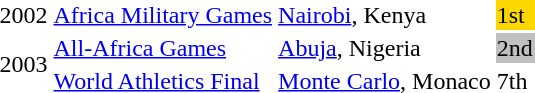<table>
<tr>
<td>2002</td>
<td><a href='#'>Africa Military Games</a></td>
<td><a href='#'>Nairobi</a>, Kenya</td>
<td bgcolor="gold">1st</td>
<td></td>
</tr>
<tr>
<td rowspan=2>2003</td>
<td><a href='#'>All-Africa Games</a></td>
<td><a href='#'>Abuja</a>, Nigeria</td>
<td bgcolor="silver">2nd</td>
<td></td>
</tr>
<tr>
<td><a href='#'>World Athletics Final</a></td>
<td><a href='#'>Monte Carlo</a>, Monaco</td>
<td>7th</td>
<td></td>
</tr>
</table>
